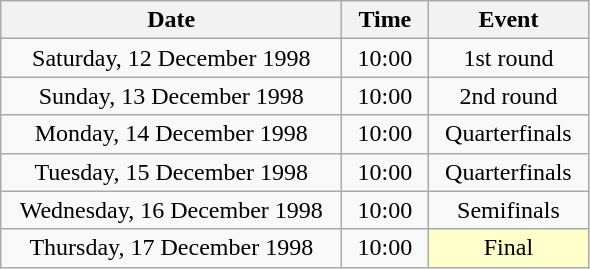<table class = "wikitable" style="text-align:center;">
<tr>
<th width=220>Date</th>
<th width=50>Time</th>
<th width=100>Event</th>
</tr>
<tr>
<td>Saturday, 12 December 1998</td>
<td>10:00</td>
<td>1st round</td>
</tr>
<tr>
<td>Sunday, 13 December 1998</td>
<td>10:00</td>
<td>2nd round</td>
</tr>
<tr>
<td>Monday, 14 December 1998</td>
<td>10:00</td>
<td>Quarterfinals</td>
</tr>
<tr>
<td>Tuesday, 15 December 1998</td>
<td>10:00</td>
<td>Quarterfinals</td>
</tr>
<tr>
<td>Wednesday, 16 December 1998</td>
<td>10:00</td>
<td>Semifinals</td>
</tr>
<tr>
<td>Thursday, 17 December 1998</td>
<td>10:00</td>
<td bgcolor=ffffcc>Final</td>
</tr>
</table>
